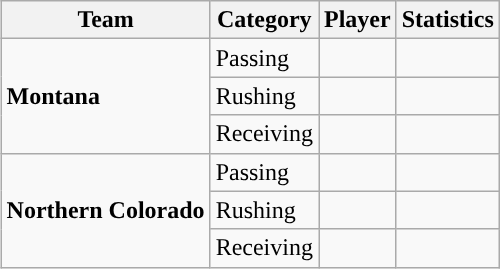<table class="wikitable" style="float: right;">
<tr>
<th>Team</th>
<th>Category</th>
<th>Player</th>
<th>Statistics</th>
</tr>
<tr>
<td rowspan=3><strong>Montana</strong></td>
<td>Passing</td>
<td></td>
<td></td>
</tr>
<tr>
<td>Rushing</td>
<td></td>
<td></td>
</tr>
<tr>
<td>Receiving</td>
<td></td>
<td></td>
</tr>
<tr>
<td rowspan=3><strong>Northern Colorado</strong></td>
<td>Passing</td>
<td></td>
<td></td>
</tr>
<tr>
<td>Rushing</td>
<td></td>
<td></td>
</tr>
<tr>
<td>Receiving</td>
<td></td>
<td></td>
</tr>
</table>
